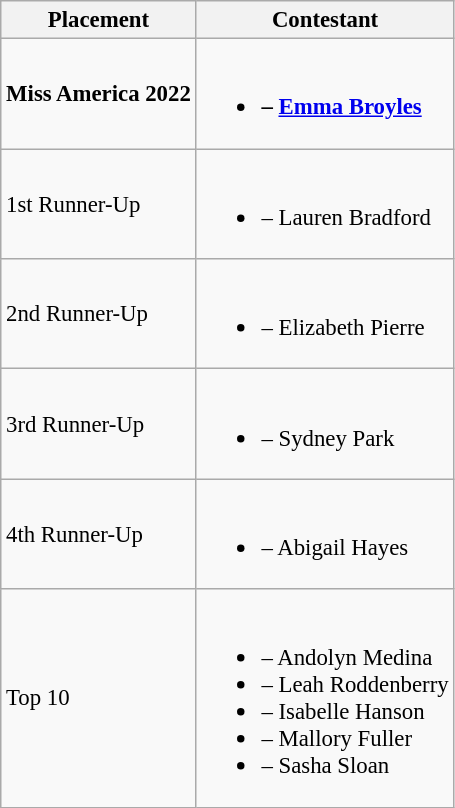<table class="wikitable" style="font-size:95%;">
<tr>
<th>Placement</th>
<th>Contestant</th>
</tr>
<tr>
<td><strong>Miss America 2022</strong></td>
<td><br><ul><li><strong> – <a href='#'>Emma Broyles</a></strong></li></ul></td>
</tr>
<tr>
<td>1st Runner-Up</td>
<td><br><ul><li> – Lauren Bradford</li></ul></td>
</tr>
<tr>
<td>2nd Runner-Up</td>
<td><br><ul><li> – Elizabeth Pierre</li></ul></td>
</tr>
<tr>
<td>3rd Runner-Up</td>
<td><br><ul><li> – Sydney Park</li></ul></td>
</tr>
<tr>
<td>4th Runner-Up</td>
<td><br><ul><li> – Abigail Hayes</li></ul></td>
</tr>
<tr>
<td>Top 10</td>
<td><br><ul><li> – Andolyn Medina</li><li> – Leah Roddenberry</li><li> – Isabelle Hanson</li><li> – Mallory Fuller</li><li> – Sasha Sloan</li></ul></td>
</tr>
</table>
